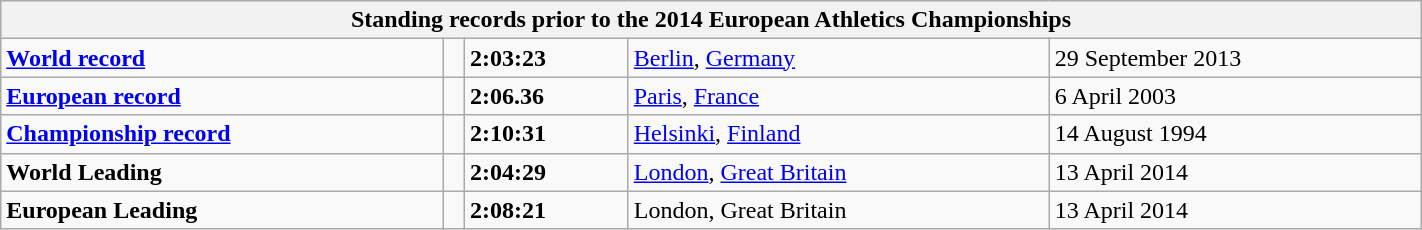<table class="wikitable" width=75%>
<tr>
<th colspan="5">Standing records prior to the 2014 European Athletics Championships</th>
</tr>
<tr>
<td><strong><a href='#'>World record</a></strong></td>
<td></td>
<td><strong>2:03:23</strong></td>
<td><a href='#'>Berlin</a>, <a href='#'>Germany</a></td>
<td>29 September 2013</td>
</tr>
<tr>
<td><strong><a href='#'>European record</a></strong></td>
<td></td>
<td><strong>2:06.36</strong></td>
<td><a href='#'>Paris</a>, <a href='#'>France</a></td>
<td>6 April 2003</td>
</tr>
<tr>
<td><strong><a href='#'>Championship record</a></strong></td>
<td></td>
<td><strong>2:10:31</strong></td>
<td><a href='#'>Helsinki</a>, <a href='#'>Finland</a></td>
<td>14 August 1994</td>
</tr>
<tr>
<td><strong>World Leading</strong></td>
<td></td>
<td><strong>2:04:29 </strong></td>
<td><a href='#'>London</a>, <a href='#'>Great Britain</a></td>
<td>13 April 2014</td>
</tr>
<tr>
<td><strong>European Leading</strong></td>
<td></td>
<td><strong>2:08:21</strong></td>
<td>London,  Great Britain</td>
<td>13 April 2014</td>
</tr>
</table>
